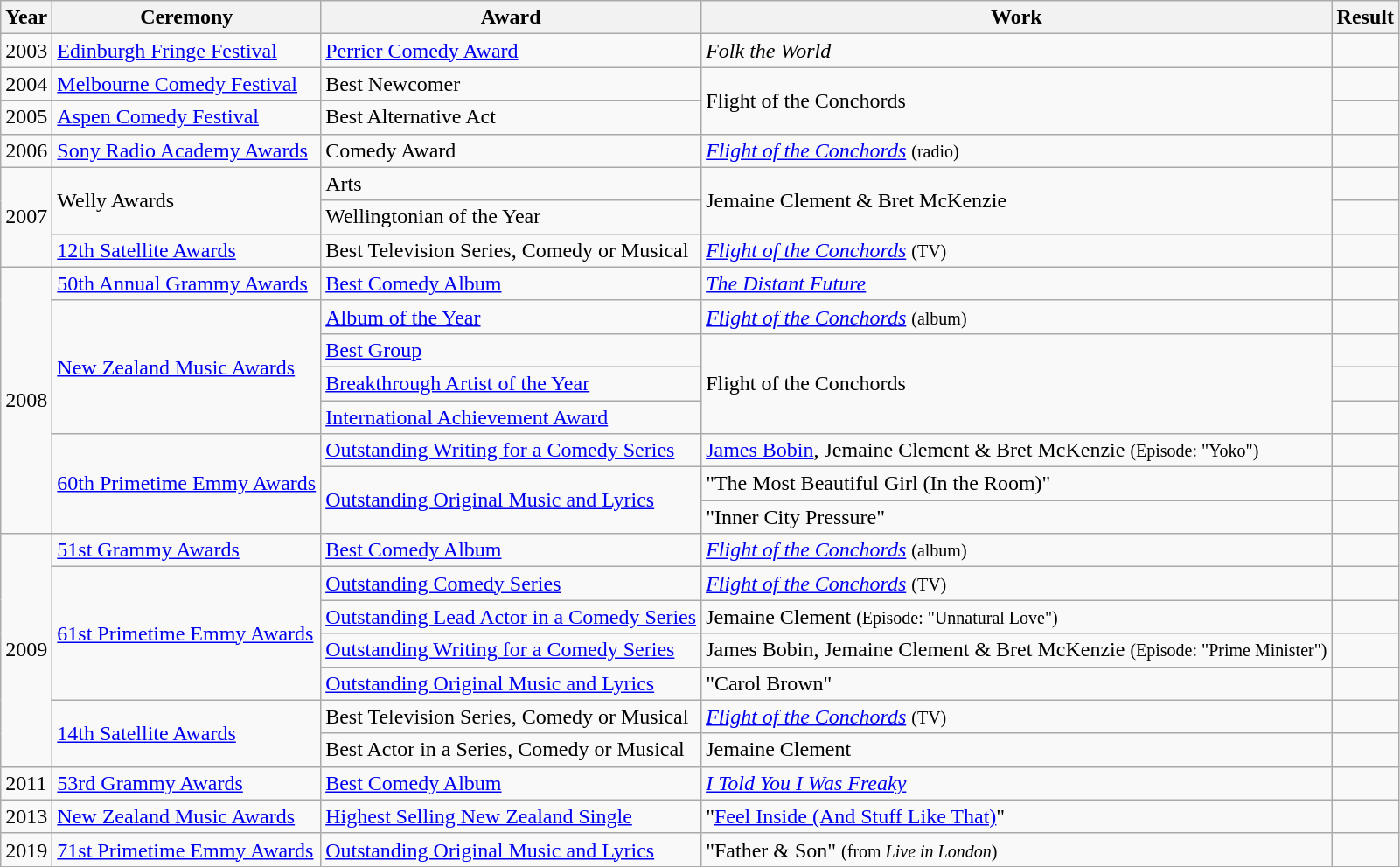<table class="wikitable">
<tr>
<th>Year</th>
<th>Ceremony</th>
<th>Award</th>
<th>Work</th>
<th>Result</th>
</tr>
<tr>
<td>2003</td>
<td><a href='#'>Edinburgh Fringe Festival</a></td>
<td><a href='#'>Perrier Comedy Award</a></td>
<td><em>Folk the World</em></td>
<td></td>
</tr>
<tr>
<td>2004</td>
<td><a href='#'>Melbourne Comedy Festival</a></td>
<td>Best Newcomer</td>
<td rowspan="2">Flight of the Conchords</td>
<td></td>
</tr>
<tr>
<td>2005</td>
<td><a href='#'>Aspen Comedy Festival</a></td>
<td>Best Alternative Act</td>
<td></td>
</tr>
<tr>
<td>2006</td>
<td><a href='#'>Sony Radio Academy Awards</a></td>
<td>Comedy Award</td>
<td><a href='#'><em>Flight of the Conchords</em></a> <small>(radio)</small></td>
<td></td>
</tr>
<tr>
<td rowspan="3">2007</td>
<td rowspan="2">Welly Awards</td>
<td>Arts</td>
<td rowspan="2">Jemaine Clement & Bret McKenzie</td>
<td></td>
</tr>
<tr>
<td>Wellingtonian of the Year</td>
<td></td>
</tr>
<tr>
<td><a href='#'>12th Satellite Awards</a></td>
<td>Best Television Series, Comedy or Musical</td>
<td><em><a href='#'>Flight of the Conchords</a></em> <small>(TV)</small></td>
<td></td>
</tr>
<tr>
<td rowspan="8">2008</td>
<td><a href='#'>50th Annual Grammy Awards</a></td>
<td><a href='#'>Best Comedy Album</a></td>
<td><em><a href='#'>The Distant Future</a></em></td>
<td></td>
</tr>
<tr>
<td rowspan="4"><a href='#'>New Zealand Music Awards</a></td>
<td><a href='#'>Album of the Year</a></td>
<td><em><a href='#'>Flight of the Conchords</a></em> <small>(album)</small></td>
<td></td>
</tr>
<tr>
<td><a href='#'>Best Group</a></td>
<td rowspan="3">Flight of the Conchords</td>
<td></td>
</tr>
<tr>
<td><a href='#'>Breakthrough Artist of the Year</a></td>
<td></td>
</tr>
<tr>
<td><a href='#'>International Achievement Award</a></td>
<td></td>
</tr>
<tr>
<td rowspan="3"><a href='#'>60th Primetime Emmy Awards</a></td>
<td><a href='#'>Outstanding Writing for a Comedy Series</a></td>
<td><a href='#'>James Bobin</a>, Jemaine Clement & Bret McKenzie <small>(Episode: "Yoko")</small></td>
<td></td>
</tr>
<tr>
<td rowspan="2"><a href='#'>Outstanding Original Music and Lyrics</a></td>
<td>"The Most Beautiful Girl (In the Room)"</td>
<td></td>
</tr>
<tr>
<td>"Inner City Pressure"</td>
<td></td>
</tr>
<tr>
<td rowspan="7">2009</td>
<td><a href='#'>51st Grammy Awards</a></td>
<td><a href='#'>Best Comedy Album</a></td>
<td><em><a href='#'>Flight of the Conchords</a></em> <small>(album)</small></td>
<td></td>
</tr>
<tr>
<td rowspan="4"><a href='#'>61st Primetime Emmy Awards</a></td>
<td><a href='#'>Outstanding Comedy Series</a></td>
<td><em><a href='#'>Flight of the Conchords</a></em> <small>(TV)</small></td>
<td></td>
</tr>
<tr>
<td><a href='#'>Outstanding Lead Actor in a Comedy Series</a></td>
<td>Jemaine Clement <small>(Episode: "Unnatural Love")</small></td>
<td></td>
</tr>
<tr>
<td><a href='#'>Outstanding Writing for a Comedy Series</a></td>
<td>James Bobin, Jemaine Clement & Bret McKenzie <small>(Episode: "Prime Minister")</small></td>
<td></td>
</tr>
<tr>
<td><a href='#'>Outstanding Original Music and Lyrics</a></td>
<td>"Carol Brown"</td>
<td></td>
</tr>
<tr>
<td rowspan="2"><a href='#'>14th Satellite Awards</a></td>
<td>Best Television Series, Comedy or Musical</td>
<td><em><a href='#'>Flight of the Conchords</a></em> <small>(TV)</small></td>
<td></td>
</tr>
<tr>
<td>Best Actor in a Series, Comedy or Musical</td>
<td>Jemaine Clement</td>
<td></td>
</tr>
<tr>
<td>2011</td>
<td><a href='#'>53rd Grammy Awards</a></td>
<td><a href='#'>Best Comedy Album</a></td>
<td><em><a href='#'>I Told You I Was Freaky</a></em></td>
<td></td>
</tr>
<tr>
<td>2013</td>
<td><a href='#'>New Zealand Music Awards</a></td>
<td><a href='#'>Highest Selling New Zealand Single</a></td>
<td>"<a href='#'>Feel Inside (And Stuff Like That)</a>"</td>
<td></td>
</tr>
<tr>
<td>2019</td>
<td><a href='#'>71st Primetime Emmy Awards</a></td>
<td><a href='#'>Outstanding Original Music and Lyrics</a></td>
<td>"Father & Son" <small>(from <em>Live in London</em>)</small></td>
<td></td>
</tr>
</table>
